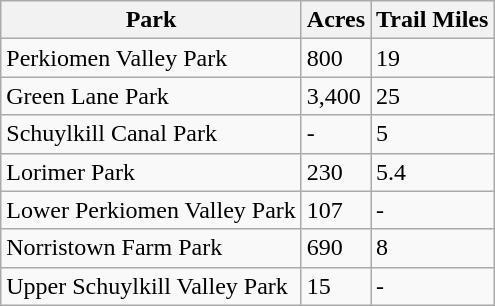<table class="wikitable">
<tr>
<th>Park</th>
<th>Acres</th>
<th>Trail Miles</th>
</tr>
<tr>
<td>Perkiomen Valley Park</td>
<td>800</td>
<td>19</td>
</tr>
<tr>
<td>Green Lane Park</td>
<td>3,400</td>
<td>25</td>
</tr>
<tr>
<td>Schuylkill Canal Park</td>
<td>-</td>
<td>5</td>
</tr>
<tr>
<td>Lorimer Park</td>
<td>230</td>
<td>5.4</td>
</tr>
<tr>
<td>Lower Perkiomen Valley Park</td>
<td>107</td>
<td>-</td>
</tr>
<tr>
<td>Norristown Farm Park</td>
<td>690</td>
<td>8</td>
</tr>
<tr>
<td>Upper Schuylkill Valley Park</td>
<td>15</td>
<td>-</td>
</tr>
</table>
